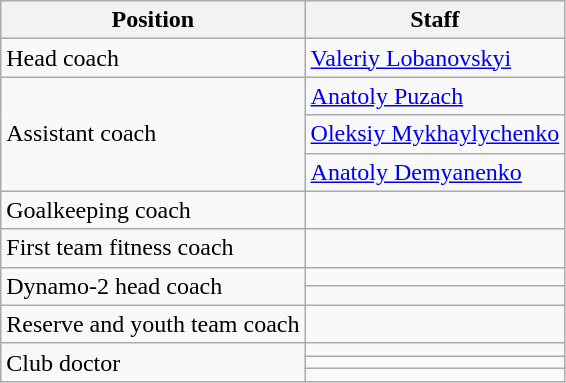<table class="wikitable">
<tr>
<th>Position</th>
<th>Staff</th>
</tr>
<tr>
<td>Head coach</td>
<td> <a href='#'>Valeriy Lobanovskyi</a></td>
</tr>
<tr>
<td rowspan="3">Assistant coach</td>
<td> <a href='#'>Anatoly Puzach</a></td>
</tr>
<tr>
<td> <a href='#'>Oleksiy Mykhaylychenko</a></td>
</tr>
<tr>
<td> <a href='#'>Anatoly Demyanenko</a></td>
</tr>
<tr>
<td>Goalkeeping coach</td>
<td></td>
</tr>
<tr>
<td>First team fitness coach</td>
<td></td>
</tr>
<tr>
<td rowspan="2">Dynamo-2 head coach</td>
<td></td>
</tr>
<tr>
<td></td>
</tr>
<tr>
<td>Reserve and youth team coach</td>
<td></td>
</tr>
<tr>
<td rowspan="3">Club doctor</td>
<td></td>
</tr>
<tr>
<td></td>
</tr>
<tr>
<td></td>
</tr>
</table>
